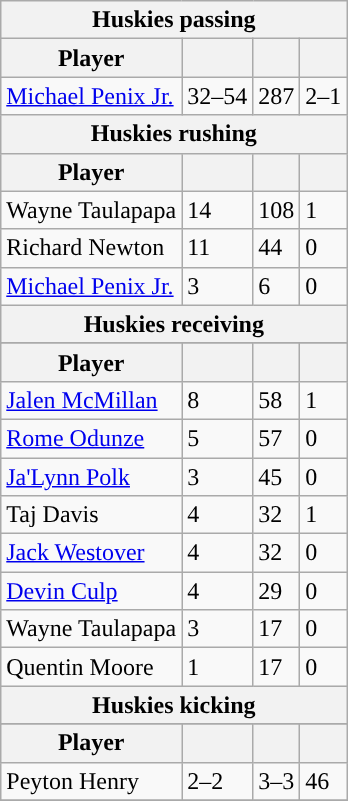<table class="wikitable plainrowheaders">
<tr>
<th colspan="6">Huskies passing</th>
</tr>
<tr>
<th scope="col">Player</th>
<th scope="col"></th>
<th scope="col"></th>
<th scope="col"></th>
</tr>
<tr>
<td><a href='#'>Michael Penix Jr.</a></td>
<td>32–54</td>
<td>287</td>
<td>2–1</td>
</tr>
<tr>
<th colspan="6">Huskies rushing</th>
</tr>
<tr>
<th scope="col">Player</th>
<th scope="col"></th>
<th scope="col"></th>
<th scope="col"></th>
</tr>
<tr>
<td>Wayne Taulapapa</td>
<td>14</td>
<td>108</td>
<td>1</td>
</tr>
<tr>
<td>Richard Newton</td>
<td>11</td>
<td>44</td>
<td>0</td>
</tr>
<tr>
<td><a href='#'>Michael Penix Jr.</a></td>
<td>3</td>
<td>6</td>
<td>0</td>
</tr>
<tr>
<th colspan="6">Huskies receiving</th>
</tr>
<tr>
</tr>
<tr>
<th scope="col">Player</th>
<th scope="col"></th>
<th scope="col"></th>
<th scope="col"></th>
</tr>
<tr>
<td><a href='#'>Jalen McMillan</a></td>
<td>8</td>
<td>58</td>
<td>1</td>
</tr>
<tr>
<td><a href='#'>Rome Odunze</a></td>
<td>5</td>
<td>57</td>
<td>0</td>
</tr>
<tr>
<td><a href='#'>Ja'Lynn Polk</a></td>
<td>3</td>
<td>45</td>
<td>0</td>
</tr>
<tr>
<td>Taj Davis</td>
<td>4</td>
<td>32</td>
<td>1</td>
</tr>
<tr>
<td><a href='#'>Jack Westover</a></td>
<td>4</td>
<td>32</td>
<td>0</td>
</tr>
<tr>
<td><a href='#'>Devin Culp</a></td>
<td>4</td>
<td>29</td>
<td>0</td>
</tr>
<tr>
<td>Wayne Taulapapa</td>
<td>3</td>
<td>17</td>
<td>0</td>
</tr>
<tr>
<td>Quentin Moore</td>
<td>1</td>
<td>17</td>
<td>0</td>
</tr>
<tr>
<th colspan="6">Huskies kicking</th>
</tr>
<tr>
</tr>
<tr>
<th scope="col">Player</th>
<th scope="col"></th>
<th scope="col"></th>
<th scope="col"></th>
</tr>
<tr>
<td>Peyton Henry</td>
<td>2–2</td>
<td>3–3</td>
<td>46</td>
</tr>
<tr>
</tr>
</table>
